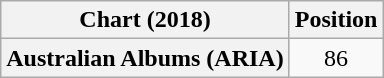<table class="wikitable plainrowheaders" style="text-align:center">
<tr>
<th scope="col">Chart (2018)</th>
<th scope="col">Position</th>
</tr>
<tr>
<th scope="row">Australian Albums (ARIA)</th>
<td>86</td>
</tr>
</table>
